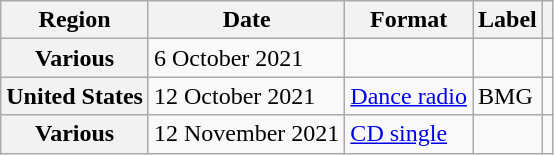<table class="wikitable plainrowheaders">
<tr>
<th scope="col">Region</th>
<th scope="col">Date</th>
<th scope="col">Format</th>
<th scope="col">Label</th>
<th scope="col"></th>
</tr>
<tr>
<th scope="row" ! scope="row">Various</th>
<td>6 October 2021</td>
<td></td>
<td></td>
<td style="text-align:center;"></td>
</tr>
<tr>
<th scope="row">United States</th>
<td>12 October 2021</td>
<td><a href='#'>Dance radio</a></td>
<td>BMG</td>
<td style="text-align:center;"></td>
</tr>
<tr>
<th scope="row">Various</th>
<td>12 November 2021</td>
<td><a href='#'>CD single</a></td>
<td></td>
<td style="text-align:center;"></td>
</tr>
</table>
